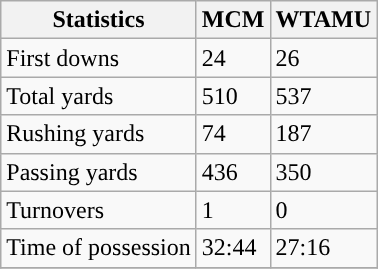<table class="wikitable">
<tr>
<th>Statistics</th>
<th>MCM</th>
<th>WTAMU</th>
</tr>
<tr>
<td>First downs</td>
<td>24</td>
<td>26</td>
</tr>
<tr>
<td>Total yards</td>
<td>510</td>
<td>537</td>
</tr>
<tr>
<td>Rushing yards</td>
<td>74</td>
<td>187</td>
</tr>
<tr>
<td>Passing yards</td>
<td>436</td>
<td>350</td>
</tr>
<tr>
<td>Turnovers</td>
<td>1</td>
<td>0</td>
</tr>
<tr>
<td>Time of possession</td>
<td>32:44</td>
<td>27:16</td>
</tr>
<tr>
</tr>
</table>
